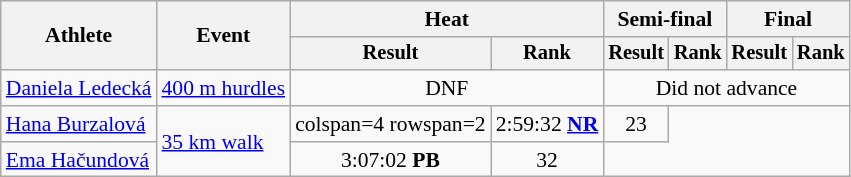<table class=wikitable style=font-size:90%>
<tr>
<th rowspan=2>Athlete</th>
<th rowspan=2>Event</th>
<th colspan=2>Heat</th>
<th colspan=2>Semi-final</th>
<th colspan=2>Final</th>
</tr>
<tr style=font-size:95%>
<th>Result</th>
<th>Rank</th>
<th>Result</th>
<th>Rank</th>
<th>Result</th>
<th>Rank</th>
</tr>
<tr align=center>
<td align=left><a href='#'>Daniela Ledecká</a></td>
<td align=left><a href='#'>400 m hurdles</a></td>
<td colspan="2">DNF</td>
<td colspan="4">Did not advance</td>
</tr>
<tr align=center>
<td align=left><a href='#'>Hana Burzalová</a></td>
<td align=left rowspan=2><a href='#'>35 km walk</a></td>
<td>colspan=4 rowspan=2</td>
<td>2:59:32 <strong><a href='#'>NR</a></strong></td>
<td>23</td>
</tr>
<tr align=center>
<td align=left><a href='#'>Ema Hačundová</a></td>
<td>3:07:02 <strong>PB</strong></td>
<td>32</td>
</tr>
</table>
